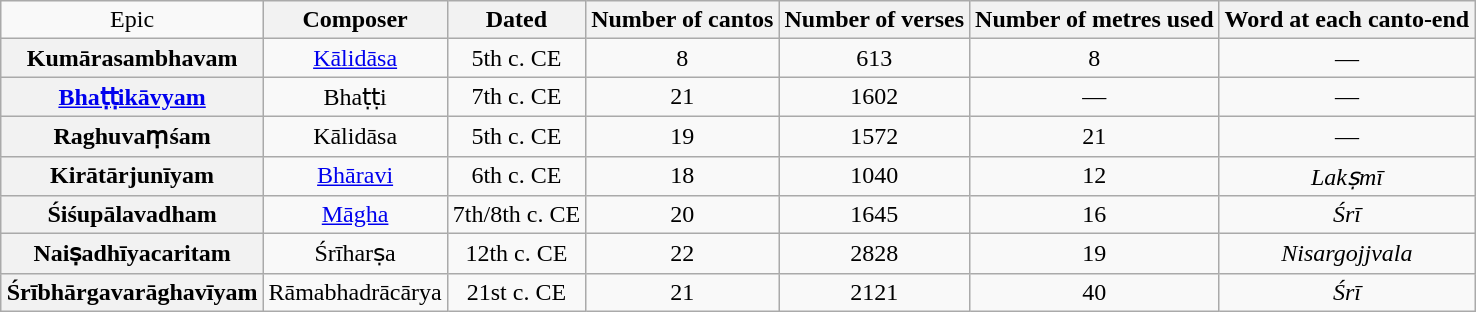<table class="wikitable sortable" style="margin:1em auto; text-align:center;">
<tr>
<td scope="row">Epic</td>
<th scope="col">Composer</th>
<th scope="col">Dated</th>
<th scope="col">Number of cantos</th>
<th scope="col">Number of verses</th>
<th scope="col">Number of metres used</th>
<th scope="col">Word at each canto-end</th>
</tr>
<tr>
<th scope="row">Kumārasambhavam</th>
<td><a href='#'>Kālidāsa</a></td>
<td>5th c. CE</td>
<td>8</td>
<td>613</td>
<td>8</td>
<td>—</td>
</tr>
<tr>
<th scope="row"><a href='#'>Bhaṭṭikāvyam</a></th>
<td>Bhaṭṭi</td>
<td>7th c. CE</td>
<td>21</td>
<td>1602</td>
<td>—</td>
<td>—</td>
</tr>
<tr>
<th scope="row">Raghuvaṃśam</th>
<td>Kālidāsa</td>
<td>5th c. CE</td>
<td>19</td>
<td>1572</td>
<td>21</td>
<td>—</td>
</tr>
<tr>
<th scope="row">Kirātārjunīyam</th>
<td><a href='#'>Bhāravi</a></td>
<td>6th c. CE</td>
<td>18</td>
<td>1040</td>
<td>12</td>
<td><em>Lakṣmī</em></td>
</tr>
<tr>
<th scope="row">Śiśupālavadham</th>
<td><a href='#'>Māgha</a></td>
<td>7th/8th c. CE</td>
<td>20</td>
<td>1645</td>
<td>16</td>
<td><em>Śrī</em></td>
</tr>
<tr>
<th scope="row">Naiṣadhīyacaritam</th>
<td>Śrīharṣa</td>
<td>12th c. CE</td>
<td>22</td>
<td>2828</td>
<td>19</td>
<td><em>Nisargojjvala</em></td>
</tr>
<tr>
<th scope="row">Śrībhārgavarāghavīyam</th>
<td>Rāmabhadrācārya</td>
<td>21st c. CE</td>
<td>21</td>
<td>2121</td>
<td>40</td>
<td><em>Śrī</em></td>
</tr>
</table>
